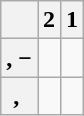<table class="wikitable">
<tr ---- valign="center">
<th></th>
<th>2</th>
<th>1</th>
</tr>
<tr ---- valign="center"  align="center">
<th>, −</th>
<td></td>
<td></td>
</tr>
<tr ---- valign="center"  align="center">
<th>, </th>
<td></td>
<td></td>
</tr>
</table>
